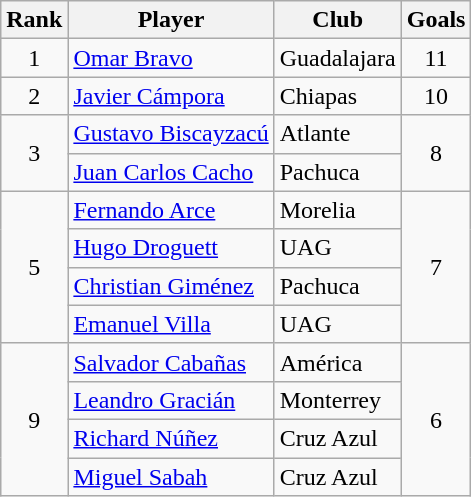<table class="wikitable">
<tr>
<th>Rank</th>
<th>Player</th>
<th>Club</th>
<th>Goals</th>
</tr>
<tr>
<td align=center rowspan=1>1</td>
<td> <a href='#'>Omar Bravo</a></td>
<td>Guadalajara</td>
<td align=center rowspan=1>11</td>
</tr>
<tr>
<td align=center rowspan=1>2</td>
<td> <a href='#'>Javier Cámpora</a></td>
<td>Chiapas</td>
<td align=center rowspan=1>10</td>
</tr>
<tr>
<td align=center rowspan=2>3</td>
<td> <a href='#'>Gustavo Biscayzacú</a></td>
<td>Atlante</td>
<td align=center rowspan=2>8</td>
</tr>
<tr>
<td> <a href='#'>Juan Carlos Cacho</a></td>
<td>Pachuca</td>
</tr>
<tr>
<td align=center rowspan=4>5</td>
<td> <a href='#'>Fernando Arce</a></td>
<td>Morelia</td>
<td align=center rowspan=4>7</td>
</tr>
<tr>
<td> <a href='#'>Hugo Droguett</a></td>
<td>UAG</td>
</tr>
<tr>
<td> <a href='#'>Christian Giménez</a></td>
<td>Pachuca</td>
</tr>
<tr>
<td> <a href='#'>Emanuel Villa</a></td>
<td>UAG</td>
</tr>
<tr>
<td align=center rowspan=4>9</td>
<td> <a href='#'>Salvador Cabañas</a></td>
<td>América</td>
<td align=center rowspan=4>6</td>
</tr>
<tr>
<td> <a href='#'>Leandro Gracián</a></td>
<td>Monterrey</td>
</tr>
<tr>
<td> <a href='#'>Richard Núñez</a></td>
<td>Cruz Azul</td>
</tr>
<tr>
<td> <a href='#'>Miguel Sabah</a></td>
<td>Cruz Azul</td>
</tr>
</table>
